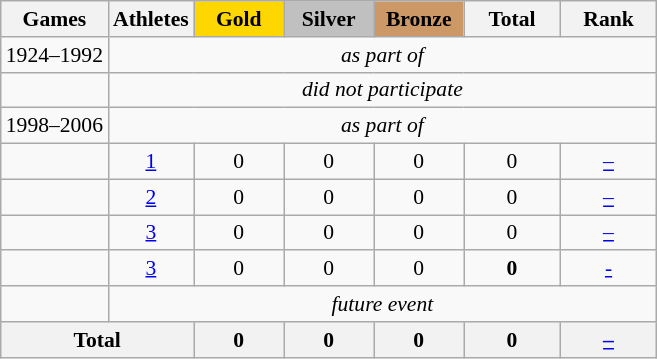<table class="wikitable" style="text-align:center; font-size:90%;">
<tr>
<th>Games</th>
<th>Athletes</th>
<td style="background:gold; width:3.7em; font-weight:bold;">Gold</td>
<td style="background:silver; width:3.7em; font-weight:bold;">Silver</td>
<td style="background:#cc9966; width:3.7em; font-weight:bold;">Bronze</td>
<th style="width:4em; font-weight:bold;">Total</th>
<th style="width:4em; font-weight:bold;">Rank</th>
</tr>
<tr>
<td align=left>1924–1992</td>
<td colspan=6><em>as part of </em></td>
</tr>
<tr>
<td align=left></td>
<td colspan=6><em>did not participate</em></td>
</tr>
<tr>
<td align=left>1998–2006</td>
<td colspan=6><em>as part of </em></td>
</tr>
<tr>
<td align=left></td>
<td><a href='#'>1</a></td>
<td>0</td>
<td>0</td>
<td>0</td>
<td>0</td>
<td><a href='#'>–</a></td>
</tr>
<tr>
<td align=left></td>
<td><a href='#'>2</a></td>
<td>0</td>
<td>0</td>
<td>0</td>
<td>0</td>
<td><a href='#'>–</a></td>
</tr>
<tr>
<td align=left></td>
<td><a href='#'>3</a></td>
<td>0</td>
<td>0</td>
<td>0</td>
<td>0</td>
<td><a href='#'>–</a></td>
</tr>
<tr>
<td align=left></td>
<td><a href='#'>3</a></td>
<td>0</td>
<td>0</td>
<td>0</td>
<td><strong>0</strong></td>
<td><a href='#'>-</a></td>
</tr>
<tr>
<td align=left></td>
<td colspan=6><em>future event</em></td>
</tr>
<tr>
<th colspan=2>Total</th>
<th>0</th>
<th>0</th>
<th>0</th>
<th>0</th>
<th><a href='#'>–</a></th>
</tr>
</table>
